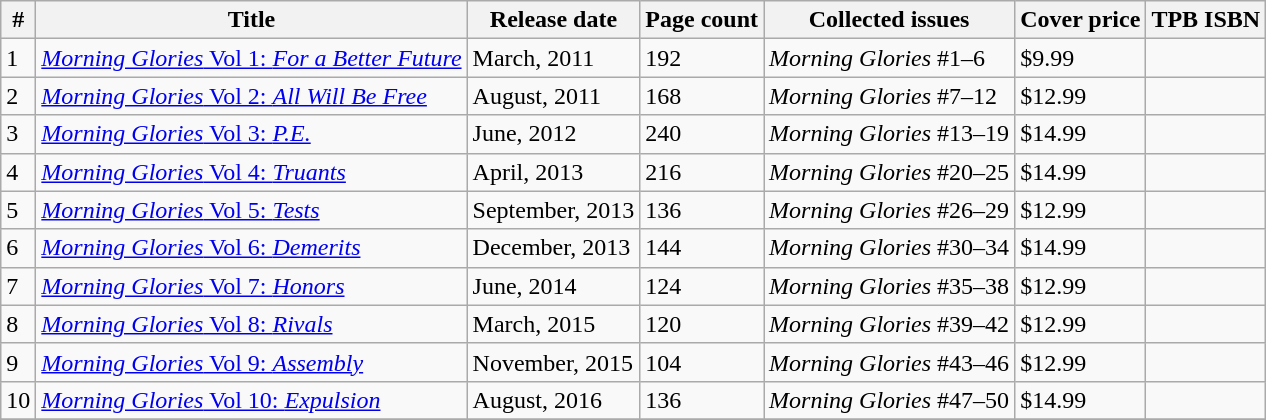<table class="wikitable">
<tr>
<th>#</th>
<th>Title</th>
<th>Release date</th>
<th>Page count</th>
<th>Collected issues</th>
<th>Cover price</th>
<th>TPB ISBN</th>
</tr>
<tr>
<td>1</td>
<td><a href='#'><em>Morning Glories</em> Vol 1: <em>For a Better Future</em></a></td>
<td>March, 2011</td>
<td>192</td>
<td><em>Morning Glories</em> #1–6</td>
<td>$9.99</td>
<td></td>
</tr>
<tr>
<td>2</td>
<td><a href='#'><em>Morning Glories</em> Vol 2: <em>All Will Be Free</em></a></td>
<td>August, 2011</td>
<td>168</td>
<td><em>Morning Glories</em> #7–12</td>
<td>$12.99</td>
<td></td>
</tr>
<tr>
<td>3</td>
<td><a href='#'><em>Morning Glories</em> Vol 3: <em>P.E.</em></a></td>
<td>June, 2012</td>
<td>240</td>
<td><em>Morning Glories</em> #13–19</td>
<td>$14.99</td>
<td></td>
</tr>
<tr>
<td>4</td>
<td><a href='#'><em>Morning Glories</em> Vol 4: <em>Truants</em></a></td>
<td>April, 2013</td>
<td>216</td>
<td><em>Morning Glories</em> #20–25</td>
<td>$14.99</td>
<td></td>
</tr>
<tr>
<td>5</td>
<td><a href='#'><em>Morning Glories</em> Vol 5: <em>Tests</em></a></td>
<td>September, 2013</td>
<td>136</td>
<td><em>Morning Glories</em> #26–29</td>
<td>$12.99</td>
<td></td>
</tr>
<tr>
<td>6</td>
<td><a href='#'><em>Morning Glories</em> Vol 6: <em>Demerits</em></a></td>
<td>December, 2013</td>
<td>144</td>
<td><em>Morning Glories</em> #30–34</td>
<td>$14.99</td>
<td></td>
</tr>
<tr>
<td>7</td>
<td><a href='#'><em>Morning Glories</em> Vol 7: <em>Honors</em></a></td>
<td>June, 2014</td>
<td>124</td>
<td><em>Morning Glories</em> #35–38</td>
<td>$12.99</td>
<td></td>
</tr>
<tr>
<td>8</td>
<td><a href='#'><em>Morning Glories</em> Vol 8: <em>Rivals</em></a></td>
<td>March, 2015</td>
<td>120</td>
<td><em>Morning Glories</em> #39–42</td>
<td>$12.99</td>
<td></td>
</tr>
<tr>
<td>9</td>
<td><a href='#'><em>Morning Glories</em> Vol 9: <em>Assembly</em></a></td>
<td>November, 2015</td>
<td>104</td>
<td><em>Morning Glories</em> #43–46</td>
<td>$12.99</td>
<td></td>
</tr>
<tr>
<td>10</td>
<td><a href='#'><em>Morning Glories</em> Vol 10: <em>Expulsion</em></a></td>
<td>August, 2016</td>
<td>136</td>
<td><em>Morning Glories</em> #47–50</td>
<td>$14.99</td>
<td></td>
</tr>
<tr>
</tr>
</table>
